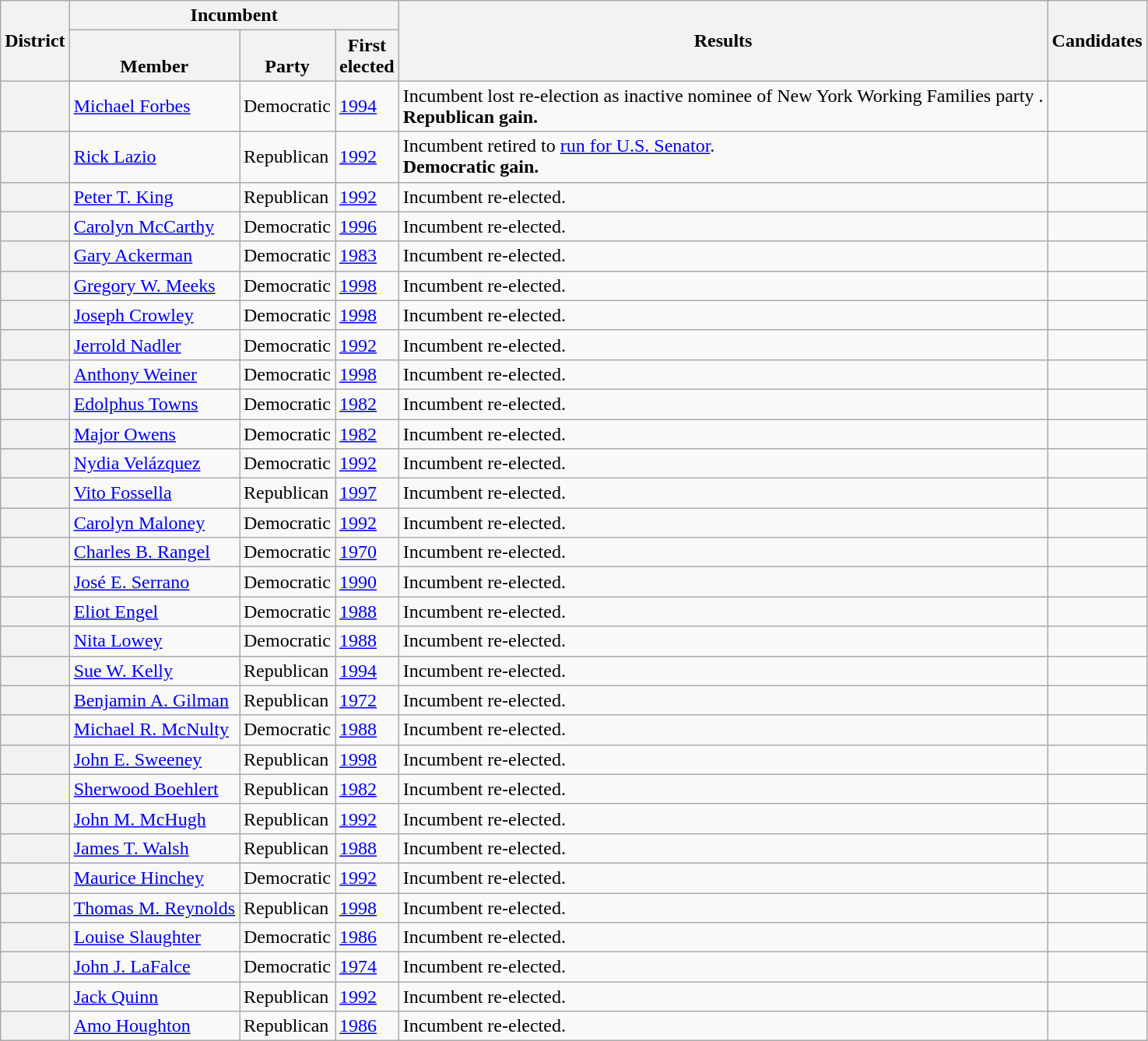<table class="wikitable sortable">
<tr>
<th rowspan=2>District</th>
<th colspan=3>Incumbent</th>
<th rowspan=2>Results</th>
<th rowspan=2 class="unsortable">Candidates</th>
</tr>
<tr valign=bottom>
<th>Member</th>
<th>Party</th>
<th>First<br>elected</th>
</tr>
<tr>
<th></th>
<td><a href='#'>Michael Forbes</a></td>
<td>Democratic</td>
<td><a href='#'>1994</a></td>
<td>Incumbent lost re-election as inactive nominee of New York Working Families party .<br><strong>Republican gain.</strong></td>
<td nowrap></td>
</tr>
<tr>
<th></th>
<td><a href='#'>Rick Lazio</a></td>
<td>Republican</td>
<td><a href='#'>1992</a></td>
<td>Incumbent retired to <a href='#'>run for U.S. Senator</a>.<br><strong>Democratic gain.</strong></td>
<td nowrap></td>
</tr>
<tr>
<th></th>
<td><a href='#'>Peter T. King</a></td>
<td>Republican</td>
<td><a href='#'>1992</a></td>
<td>Incumbent re-elected.</td>
<td nowrap></td>
</tr>
<tr>
<th></th>
<td><a href='#'>Carolyn McCarthy</a></td>
<td>Democratic</td>
<td><a href='#'>1996</a></td>
<td>Incumbent re-elected.</td>
<td nowrap></td>
</tr>
<tr>
<th></th>
<td><a href='#'>Gary Ackerman</a></td>
<td>Democratic</td>
<td><a href='#'>1983</a></td>
<td>Incumbent re-elected.</td>
<td nowrap></td>
</tr>
<tr>
<th></th>
<td><a href='#'>Gregory W. Meeks</a></td>
<td>Democratic</td>
<td><a href='#'>1998</a></td>
<td>Incumbent re-elected.</td>
<td nowrap></td>
</tr>
<tr>
<th></th>
<td><a href='#'>Joseph Crowley</a></td>
<td>Democratic</td>
<td><a href='#'>1998</a></td>
<td>Incumbent re-elected.</td>
<td nowrap></td>
</tr>
<tr>
<th></th>
<td><a href='#'>Jerrold Nadler</a></td>
<td>Democratic</td>
<td><a href='#'>1992</a></td>
<td>Incumbent re-elected.</td>
<td nowrap></td>
</tr>
<tr>
<th></th>
<td><a href='#'>Anthony Weiner</a></td>
<td>Democratic</td>
<td><a href='#'>1998</a></td>
<td>Incumbent re-elected.</td>
<td nowrap></td>
</tr>
<tr>
<th></th>
<td><a href='#'>Edolphus Towns</a></td>
<td>Democratic</td>
<td><a href='#'>1982</a></td>
<td>Incumbent re-elected.</td>
<td nowrap></td>
</tr>
<tr>
<th></th>
<td><a href='#'>Major Owens</a></td>
<td>Democratic</td>
<td><a href='#'>1982</a></td>
<td>Incumbent re-elected.</td>
<td nowrap></td>
</tr>
<tr>
<th></th>
<td><a href='#'>Nydia Velázquez</a></td>
<td>Democratic</td>
<td><a href='#'>1992</a></td>
<td>Incumbent re-elected.</td>
<td nowrap></td>
</tr>
<tr>
<th></th>
<td><a href='#'>Vito Fossella</a></td>
<td>Republican</td>
<td><a href='#'>1997</a></td>
<td>Incumbent re-elected.</td>
<td nowrap></td>
</tr>
<tr>
<th></th>
<td><a href='#'>Carolyn Maloney</a></td>
<td>Democratic</td>
<td><a href='#'>1992</a></td>
<td>Incumbent re-elected.</td>
<td nowrap></td>
</tr>
<tr>
<th></th>
<td><a href='#'>Charles B. Rangel</a></td>
<td>Democratic</td>
<td><a href='#'>1970</a></td>
<td>Incumbent re-elected.</td>
<td nowrap></td>
</tr>
<tr>
<th></th>
<td><a href='#'>José E. Serrano</a></td>
<td>Democratic</td>
<td><a href='#'>1990</a></td>
<td>Incumbent re-elected.</td>
<td nowrap></td>
</tr>
<tr>
<th></th>
<td><a href='#'>Eliot Engel</a></td>
<td>Democratic</td>
<td><a href='#'>1988</a></td>
<td>Incumbent re-elected.</td>
<td nowrap></td>
</tr>
<tr>
<th></th>
<td><a href='#'>Nita Lowey</a></td>
<td>Democratic</td>
<td><a href='#'>1988</a></td>
<td>Incumbent re-elected.</td>
<td nowrap></td>
</tr>
<tr>
<th></th>
<td><a href='#'>Sue W. Kelly</a></td>
<td>Republican</td>
<td><a href='#'>1994</a></td>
<td>Incumbent re-elected.</td>
<td nowrap></td>
</tr>
<tr>
<th></th>
<td><a href='#'>Benjamin A. Gilman</a></td>
<td>Republican</td>
<td><a href='#'>1972</a></td>
<td>Incumbent re-elected.</td>
<td nowrap></td>
</tr>
<tr>
<th></th>
<td><a href='#'>Michael R. McNulty</a></td>
<td>Democratic</td>
<td><a href='#'>1988</a></td>
<td>Incumbent re-elected.</td>
<td nowrap></td>
</tr>
<tr>
<th></th>
<td><a href='#'>John E. Sweeney</a></td>
<td>Republican</td>
<td><a href='#'>1998</a></td>
<td>Incumbent re-elected.</td>
<td nowrap></td>
</tr>
<tr>
<th></th>
<td><a href='#'>Sherwood Boehlert</a></td>
<td>Republican</td>
<td><a href='#'>1982</a></td>
<td>Incumbent re-elected.</td>
<td nowrap></td>
</tr>
<tr>
<th></th>
<td><a href='#'>John M. McHugh</a></td>
<td>Republican</td>
<td><a href='#'>1992</a></td>
<td>Incumbent re-elected.</td>
<td nowrap></td>
</tr>
<tr>
<th></th>
<td><a href='#'>James T. Walsh</a></td>
<td>Republican</td>
<td><a href='#'>1988</a></td>
<td>Incumbent re-elected.</td>
<td nowrap></td>
</tr>
<tr>
<th></th>
<td><a href='#'>Maurice Hinchey</a></td>
<td>Democratic</td>
<td><a href='#'>1992</a></td>
<td>Incumbent re-elected.</td>
<td nowrap></td>
</tr>
<tr>
<th></th>
<td><a href='#'>Thomas M. Reynolds</a></td>
<td>Republican</td>
<td><a href='#'>1998</a></td>
<td>Incumbent re-elected.</td>
<td nowrap></td>
</tr>
<tr>
<th></th>
<td><a href='#'>Louise Slaughter</a></td>
<td>Democratic</td>
<td><a href='#'>1986</a></td>
<td>Incumbent re-elected.</td>
<td nowrap></td>
</tr>
<tr>
<th></th>
<td><a href='#'>John J. LaFalce</a></td>
<td>Democratic</td>
<td><a href='#'>1974</a></td>
<td>Incumbent re-elected.</td>
<td nowrap></td>
</tr>
<tr>
<th></th>
<td><a href='#'>Jack Quinn</a></td>
<td>Republican</td>
<td><a href='#'>1992</a></td>
<td>Incumbent re-elected.</td>
<td nowrap></td>
</tr>
<tr>
<th></th>
<td><a href='#'>Amo Houghton</a></td>
<td>Republican</td>
<td><a href='#'>1986</a></td>
<td>Incumbent re-elected.</td>
<td nowrap></td>
</tr>
</table>
